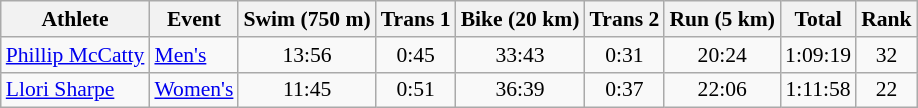<table class="wikitable" border="1" style="font-size:90%">
<tr>
<th>Athlete</th>
<th>Event</th>
<th>Swim (750 m)</th>
<th>Trans 1</th>
<th>Bike (20 km)</th>
<th>Trans 2</th>
<th>Run (5 km)</th>
<th>Total</th>
<th>Rank</th>
</tr>
<tr align=center>
<td align=left><a href='#'>Phillip McCatty</a></td>
<td align=left><a href='#'>Men's</a></td>
<td>13:56</td>
<td>0:45</td>
<td>33:43</td>
<td>0:31</td>
<td>20:24</td>
<td>1:09:19</td>
<td>32</td>
</tr>
<tr align=center>
<td align=left><a href='#'>Llori Sharpe</a></td>
<td align=left><a href='#'>Women's</a></td>
<td>11:45</td>
<td>0:51</td>
<td>36:39</td>
<td>0:37</td>
<td>22:06</td>
<td>1:11:58</td>
<td>22</td>
</tr>
</table>
